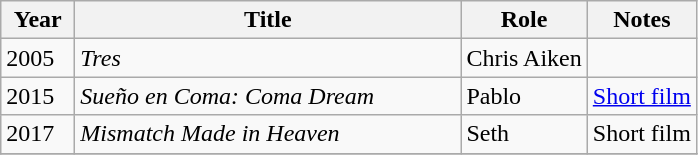<table class="wikitable sortable">
<tr>
<th width="42">Year</th>
<th width="250">Title</th>
<th>Role</th>
<th class="unsortable">Notes</th>
</tr>
<tr>
<td>2005</td>
<td><em>Tres</em></td>
<td>Chris Aiken</td>
<td></td>
</tr>
<tr>
<td>2015</td>
<td><em>Sueño en Coma: Coma Dream</em></td>
<td>Pablo</td>
<td><a href='#'>Short film</a></td>
</tr>
<tr>
<td>2017</td>
<td><em>Mismatch Made in Heaven</em></td>
<td>Seth</td>
<td>Short film</td>
</tr>
<tr>
</tr>
</table>
